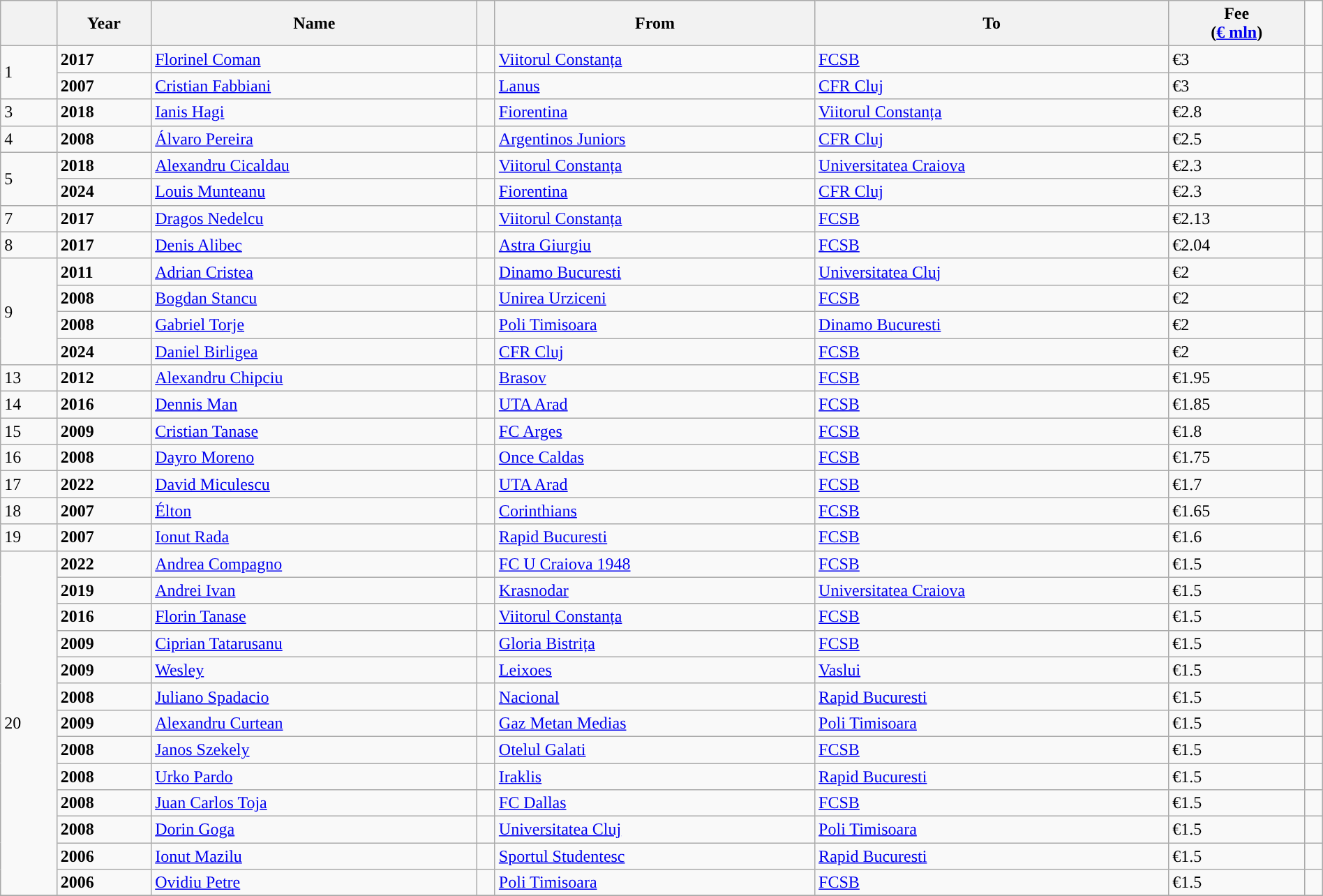<table class="wikitable sortable mw-collapsible" style="width:100%;">
<tr>
<th data-sort-type="number"></th>
<th>Year</th>
<th>Name</th>
<th></th>
<th>From</th>
<th>To</th>
<th>Fee<br>(<a href='#'>€ mln</a>)</th>
</tr>
<tr>
<td rowspan="2">1</td>
<td><strong>2017</strong></td>
<td><a href='#'>Florinel Coman</a></td>
<td align="center"></td>
<td> <a href='#'>Viitorul Constanța</a></td>
<td><a href='#'>FCSB</a></td>
<td>€3</td>
<td></td>
</tr>
<tr>
<td><strong>2007</strong></td>
<td><a href='#'>Cristian Fabbiani</a></td>
<td align="center"></td>
<td> <a href='#'>Lanus</a></td>
<td><a href='#'>CFR Cluj</a></td>
<td>€3</td>
<td></td>
</tr>
<tr>
<td>3</td>
<td><strong>2018</strong></td>
<td><a href='#'>Ianis Hagi</a></td>
<td align="center"></td>
<td> <a href='#'>Fiorentina</a></td>
<td><a href='#'>Viitorul Constanța</a></td>
<td>€2.8</td>
<td></td>
</tr>
<tr>
<td>4</td>
<td><strong>2008</strong></td>
<td><a href='#'>Álvaro Pereira</a></td>
<td align="center"></td>
<td> <a href='#'>Argentinos Juniors</a></td>
<td><a href='#'>CFR Cluj</a></td>
<td>€2.5</td>
<td></td>
</tr>
<tr>
<td rowspan="2">5</td>
<td><strong>2018</strong></td>
<td><a href='#'>Alexandru Cicaldau</a></td>
<td align="center"></td>
<td> <a href='#'>Viitorul Constanța</a></td>
<td><a href='#'>Universitatea Craiova</a></td>
<td>€2.3</td>
<td></td>
</tr>
<tr>
<td><strong>2024</strong></td>
<td><a href='#'>Louis Munteanu</a></td>
<td align="center"></td>
<td> <a href='#'>Fiorentina</a></td>
<td><a href='#'>CFR Cluj</a></td>
<td>€2.3</td>
<td></td>
</tr>
<tr>
<td>7</td>
<td><strong>2017</strong></td>
<td><a href='#'>Dragos Nedelcu</a></td>
<td align="center"></td>
<td> <a href='#'>Viitorul Constanța</a></td>
<td><a href='#'>FCSB</a></td>
<td>€2.13</td>
<td></td>
</tr>
<tr>
<td>8</td>
<td><strong>2017</strong></td>
<td><a href='#'>Denis Alibec</a></td>
<td align="center"></td>
<td> <a href='#'>Astra Giurgiu</a></td>
<td><a href='#'>FCSB</a></td>
<td>€2.04</td>
<td></td>
</tr>
<tr>
<td rowspan="4">9</td>
<td><strong>2011</strong></td>
<td><a href='#'>Adrian Cristea</a></td>
<td align="center"></td>
<td> <a href='#'>Dinamo Bucuresti</a></td>
<td><a href='#'>Universitatea Cluj</a></td>
<td>€2</td>
<td></td>
</tr>
<tr>
<td><strong>2008</strong></td>
<td><a href='#'>Bogdan Stancu</a></td>
<td align="center"></td>
<td> <a href='#'>Unirea Urziceni</a></td>
<td><a href='#'>FCSB</a></td>
<td>€2</td>
<td></td>
</tr>
<tr>
<td><strong>2008</strong></td>
<td><a href='#'>Gabriel Torje</a></td>
<td align="center"></td>
<td> <a href='#'>Poli Timisoara</a></td>
<td><a href='#'>Dinamo Bucuresti</a></td>
<td>€2</td>
<td></td>
</tr>
<tr>
<td><strong>2024</strong></td>
<td><a href='#'>Daniel Birligea</a></td>
<td align="center"></td>
<td> <a href='#'>CFR Cluj</a></td>
<td><a href='#'>FCSB</a></td>
<td>€2</td>
<td></td>
</tr>
<tr>
<td>13</td>
<td><strong>2012</strong></td>
<td><a href='#'>Alexandru Chipciu</a></td>
<td align="center"></td>
<td> <a href='#'>Brasov</a></td>
<td><a href='#'>FCSB</a></td>
<td>€1.95</td>
<td></td>
</tr>
<tr>
<td>14</td>
<td><strong>2016</strong></td>
<td><a href='#'>Dennis Man</a></td>
<td align="center"></td>
<td> <a href='#'>UTA Arad</a></td>
<td><a href='#'>FCSB</a></td>
<td>€1.85</td>
<td></td>
</tr>
<tr>
<td>15</td>
<td><strong>2009</strong></td>
<td><a href='#'>Cristian Tanase</a></td>
<td align="center"></td>
<td> <a href='#'>FC Arges</a></td>
<td><a href='#'>FCSB</a></td>
<td>€1.8</td>
<td></td>
</tr>
<tr>
<td>16</td>
<td><strong>2008</strong></td>
<td><a href='#'>Dayro Moreno</a></td>
<td align="center"></td>
<td> <a href='#'>Once Caldas</a></td>
<td><a href='#'>FCSB</a></td>
<td>€1.75</td>
<td></td>
</tr>
<tr>
<td>17</td>
<td><strong>2022</strong></td>
<td><a href='#'>David Miculescu</a></td>
<td align="center"></td>
<td> <a href='#'>UTA Arad</a></td>
<td><a href='#'>FCSB</a></td>
<td>€1.7</td>
<td></td>
</tr>
<tr>
<td>18</td>
<td><strong>2007</strong></td>
<td><a href='#'>Élton</a></td>
<td align="center"></td>
<td> <a href='#'>Corinthians</a></td>
<td><a href='#'>FCSB</a></td>
<td>€1.65</td>
<td></td>
</tr>
<tr>
<td>19</td>
<td><strong>2007</strong></td>
<td><a href='#'>Ionut Rada</a></td>
<td align="center"></td>
<td> <a href='#'>Rapid Bucuresti</a></td>
<td><a href='#'>FCSB</a></td>
<td>€1.6</td>
<td></td>
</tr>
<tr>
<td rowspan="13">20</td>
<td><strong>2022</strong></td>
<td><a href='#'>Andrea Compagno</a></td>
<td align="center"></td>
<td> <a href='#'>FC U Craiova 1948</a></td>
<td><a href='#'>FCSB</a></td>
<td>€1.5</td>
<td></td>
</tr>
<tr>
<td><strong>2019</strong></td>
<td><a href='#'>Andrei Ivan</a></td>
<td align="center"></td>
<td> <a href='#'>Krasnodar</a></td>
<td><a href='#'>Universitatea Craiova</a></td>
<td>€1.5</td>
<td></td>
</tr>
<tr>
<td><strong>2016</strong></td>
<td><a href='#'>Florin Tanase</a></td>
<td align="center"></td>
<td> <a href='#'>Viitorul Constanța</a></td>
<td><a href='#'>FCSB</a></td>
<td>€1.5</td>
<td></td>
</tr>
<tr>
<td><strong>2009</strong></td>
<td><a href='#'>Ciprian Tatarusanu</a></td>
<td align="center"></td>
<td> <a href='#'>Gloria Bistrița</a></td>
<td><a href='#'>FCSB</a></td>
<td>€1.5</td>
<td></td>
</tr>
<tr>
<td><strong>2009</strong></td>
<td><a href='#'>Wesley</a></td>
<td align="center"></td>
<td> <a href='#'>Leixoes</a></td>
<td><a href='#'>Vaslui</a></td>
<td>€1.5</td>
<td></td>
</tr>
<tr>
<td><strong>2008</strong></td>
<td><a href='#'>Juliano Spadacio</a></td>
<td align="center"></td>
<td> <a href='#'>Nacional</a></td>
<td><a href='#'>Rapid Bucuresti</a></td>
<td>€1.5</td>
<td></td>
</tr>
<tr>
<td><strong>2009</strong></td>
<td><a href='#'>Alexandru Curtean</a></td>
<td align="center"></td>
<td> <a href='#'>Gaz Metan Medias</a></td>
<td><a href='#'>Poli Timisoara</a></td>
<td>€1.5</td>
<td></td>
</tr>
<tr>
<td><strong>2008</strong></td>
<td><a href='#'>Janos Szekely</a></td>
<td align="center"></td>
<td> <a href='#'>Otelul Galati</a></td>
<td><a href='#'>FCSB</a></td>
<td>€1.5</td>
<td></td>
</tr>
<tr>
<td><strong>2008</strong></td>
<td><a href='#'>Urko Pardo</a></td>
<td align="center"></td>
<td> <a href='#'>Iraklis</a></td>
<td><a href='#'>Rapid Bucuresti</a></td>
<td>€1.5</td>
<td></td>
</tr>
<tr>
<td><strong>2008</strong></td>
<td><a href='#'>Juan Carlos Toja</a></td>
<td align="center"></td>
<td> <a href='#'>FC Dallas</a></td>
<td><a href='#'>FCSB</a></td>
<td>€1.5</td>
<td></td>
</tr>
<tr>
<td><strong>2008</strong></td>
<td><a href='#'>Dorin Goga</a></td>
<td align="center"></td>
<td> <a href='#'>Universitatea Cluj</a></td>
<td><a href='#'>Poli Timisoara</a></td>
<td>€1.5</td>
<td></td>
</tr>
<tr>
<td><strong>2006</strong></td>
<td><a href='#'>Ionut Mazilu</a></td>
<td align="center"></td>
<td> <a href='#'>Sportul Studentesc</a></td>
<td><a href='#'>Rapid Bucuresti</a></td>
<td>€1.5</td>
<td></td>
</tr>
<tr>
<td><strong>2006</strong></td>
<td><a href='#'>Ovidiu Petre</a></td>
<td align="center"></td>
<td> <a href='#'>Poli Timisoara</a></td>
<td><a href='#'>FCSB</a></td>
<td>€1.5</td>
<td></td>
</tr>
<tr>
</tr>
</table>
